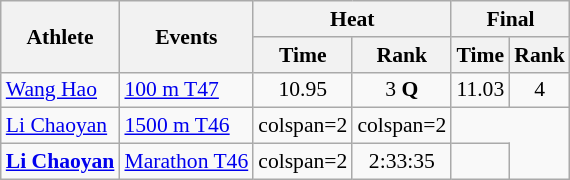<table class=wikitable style="text-align: center; font-size:90%">
<tr>
<th rowspan="2">Athlete</th>
<th rowspan="2">Events</th>
<th colspan="2">Heat</th>
<th colspan="2">Final</th>
</tr>
<tr>
<th>Time</th>
<th>Rank</th>
<th>Time</th>
<th>Rank</th>
</tr>
<tr>
<td align=left><a href='#'>Wang Hao</a></td>
<td align=left><a href='#'>100 m T47</a></td>
<td>10.95</td>
<td>3 <strong>Q</strong></td>
<td>11.03</td>
<td>4</td>
</tr>
<tr>
<td align=left><a href='#'>Li Chaoyan</a></td>
<td align=left><a href='#'>1500 m T46</a></td>
<td>colspan=2 </td>
<td>colspan=2 </td>
</tr>
<tr>
<td align=left><strong><a href='#'>Li Chaoyan</a></strong></td>
<td align=left><a href='#'>Marathon T46</a></td>
<td>colspan=2 </td>
<td>2:33:35</td>
<td></td>
</tr>
</table>
